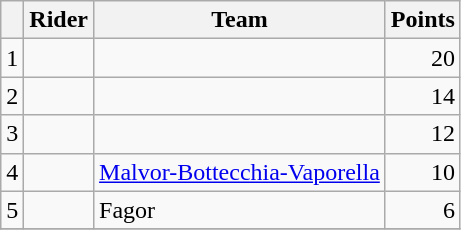<table class="wikitable">
<tr>
<th></th>
<th>Rider</th>
<th>Team</th>
<th>Points</th>
</tr>
<tr>
<td>1</td>
<td></td>
<td></td>
<td align=right>20</td>
</tr>
<tr>
<td>2</td>
<td> </td>
<td></td>
<td align=right>14</td>
</tr>
<tr>
<td>3</td>
<td></td>
<td></td>
<td align=right>12</td>
</tr>
<tr>
<td>4</td>
<td></td>
<td><a href='#'>Malvor-Bottecchia-Vaporella</a></td>
<td align=right>10</td>
</tr>
<tr>
<td>5</td>
<td> </td>
<td>Fagor</td>
<td align=right>6</td>
</tr>
<tr>
</tr>
</table>
